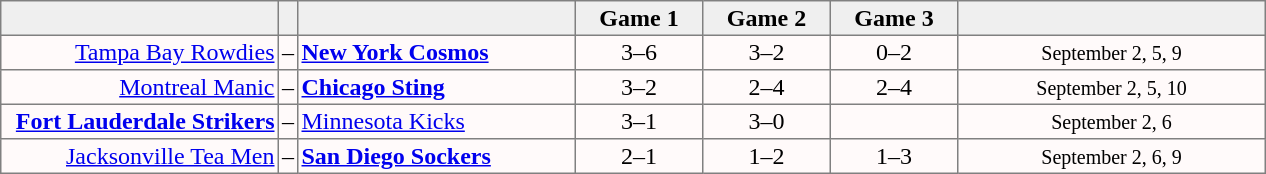<table style=border-collapse:collapse border=1 cellspacing=0 cellpadding=2>
<tr align=center bgcolor=#efefef>
<th width=180></th>
<th width=5></th>
<th width=180></th>
<th width=80>Game 1</th>
<th width=80>Game 2</th>
<th width=80>Game 3</th>
<td width=200></td>
</tr>
<tr align=center bgcolor=fffafa>
<td align=right><a href='#'>Tampa Bay Rowdies</a></td>
<td>–</td>
<td align=left><strong><a href='#'>New York Cosmos</a></strong></td>
<td>3–6</td>
<td>3–2</td>
<td>0–2</td>
<td><small>September 2, 5, 9</small></td>
</tr>
<tr align=center bgcolor=fffafa>
<td align=right><a href='#'>Montreal Manic</a></td>
<td>–</td>
<td align=left><strong><a href='#'>Chicago Sting</a></strong></td>
<td>3–2</td>
<td>2–4</td>
<td>2–4</td>
<td><small>September 2, 5, 10</small></td>
</tr>
<tr align=center bgcolor=fffafa>
<td align=right><strong><a href='#'>Fort Lauderdale Strikers</a></strong></td>
<td>–</td>
<td align=left><a href='#'>Minnesota Kicks</a></td>
<td>3–1</td>
<td>3–0</td>
<td></td>
<td><small>September 2, 6</small></td>
</tr>
<tr align=center bgcolor=fffafa>
<td align=right><a href='#'>Jacksonville Tea Men</a></td>
<td>–</td>
<td align=left><strong><a href='#'>San Diego Sockers</a></strong></td>
<td>2–1</td>
<td>1–2</td>
<td>1–3</td>
<td><small>September 2, 6, 9</small></td>
</tr>
</table>
